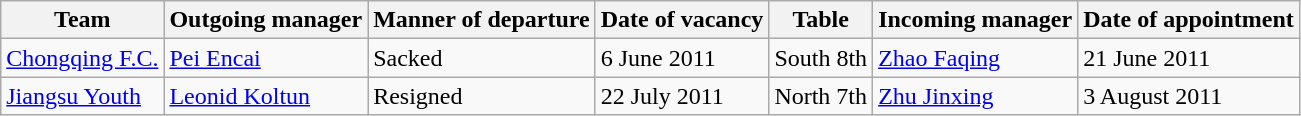<table class="wikitable">
<tr>
<th>Team</th>
<th>Outgoing manager</th>
<th>Manner of departure</th>
<th>Date of vacancy</th>
<th>Table</th>
<th>Incoming manager</th>
<th>Date of appointment</th>
</tr>
<tr>
<td><a href='#'>Chongqing F.C.</a></td>
<td> <a href='#'>Pei Encai</a></td>
<td>Sacked</td>
<td>6 June 2011</td>
<td>South 8th</td>
<td> <a href='#'>Zhao Faqing</a></td>
<td>21 June 2011</td>
</tr>
<tr>
<td><a href='#'>Jiangsu Youth</a></td>
<td> <a href='#'>Leonid Koltun</a></td>
<td>Resigned</td>
<td>22 July 2011</td>
<td>North 7th</td>
<td> <a href='#'>Zhu Jinxing</a></td>
<td>3 August 2011</td>
</tr>
</table>
